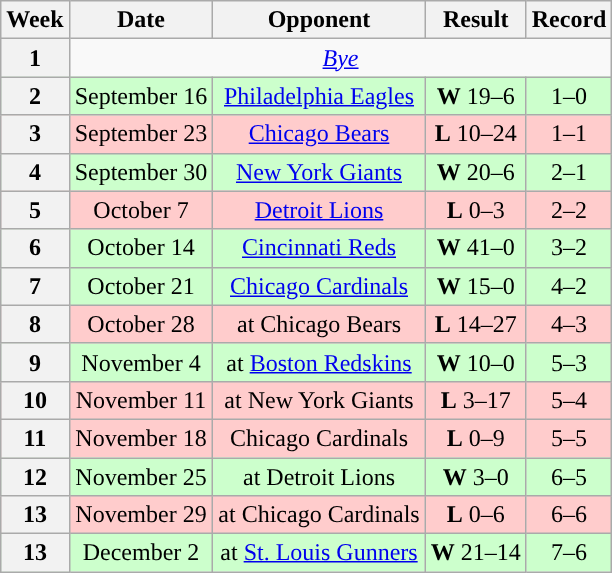<table class="wikitable" style="text-align:center">
<tr>
<th>Week</th>
<th>Date</th>
<th>Opponent</th>
<th>Result</th>
<th>Record</th>
</tr>
<tr>
<th>1</th>
<td colspan=6><em><a href='#'>Bye</a></em></td>
</tr>
<tr style="background:#cfc">
<th>2</th>
<td>September 16</td>
<td><a href='#'>Philadelphia Eagles</a></td>
<td><strong>W</strong> 19–6</td>
<td>1–0</td>
</tr>
<tr style="background:#fcc">
<th>3</th>
<td>September 23</td>
<td><a href='#'>Chicago Bears</a></td>
<td><strong>L</strong> 10–24</td>
<td>1–1</td>
</tr>
<tr style="background:#cfc">
<th>4</th>
<td>September 30</td>
<td><a href='#'>New York Giants</a></td>
<td><strong>W</strong> 20–6</td>
<td>2–1</td>
</tr>
<tr style="background:#fcc">
<th>5</th>
<td>October 7</td>
<td><a href='#'>Detroit Lions</a></td>
<td><strong>L</strong> 0–3</td>
<td>2–2</td>
</tr>
<tr style="background:#cfc">
<th>6</th>
<td>October 14</td>
<td><a href='#'>Cincinnati Reds</a></td>
<td><strong>W</strong> 41–0</td>
<td>3–2</td>
</tr>
<tr style="background:#cfc">
<th>7</th>
<td>October 21</td>
<td><a href='#'>Chicago Cardinals</a></td>
<td><strong>W</strong> 15–0</td>
<td>4–2</td>
</tr>
<tr style="background:#fcc">
<th>8</th>
<td>October 28</td>
<td>at Chicago Bears</td>
<td><strong>L</strong> 14–27</td>
<td>4–3</td>
</tr>
<tr style="background:#cfc">
<th>9</th>
<td>November 4</td>
<td>at <a href='#'>Boston Redskins</a></td>
<td><strong>W</strong> 10–0</td>
<td>5–3</td>
</tr>
<tr style="background:#fcc">
<th>10</th>
<td>November 11</td>
<td>at New York Giants</td>
<td><strong>L</strong> 3–17</td>
<td>5–4</td>
</tr>
<tr style="background:#fcc">
<th>11</th>
<td>November 18</td>
<td>Chicago Cardinals</td>
<td><strong>L</strong> 0–9</td>
<td>5–5</td>
</tr>
<tr style="background:#cfc">
<th>12</th>
<td>November 25</td>
<td>at Detroit Lions</td>
<td><strong>W</strong> 3–0</td>
<td>6–5</td>
</tr>
<tr style="background:#fcc">
<th>13</th>
<td>November 29</td>
<td>at Chicago Cardinals</td>
<td><strong>L</strong> 0–6</td>
<td>6–6</td>
</tr>
<tr style="background:#cfc">
<th>13</th>
<td>December 2</td>
<td>at <a href='#'>St. Louis Gunners</a></td>
<td><strong>W</strong> 21–14</td>
<td>7–6</td>
</tr>
</table>
